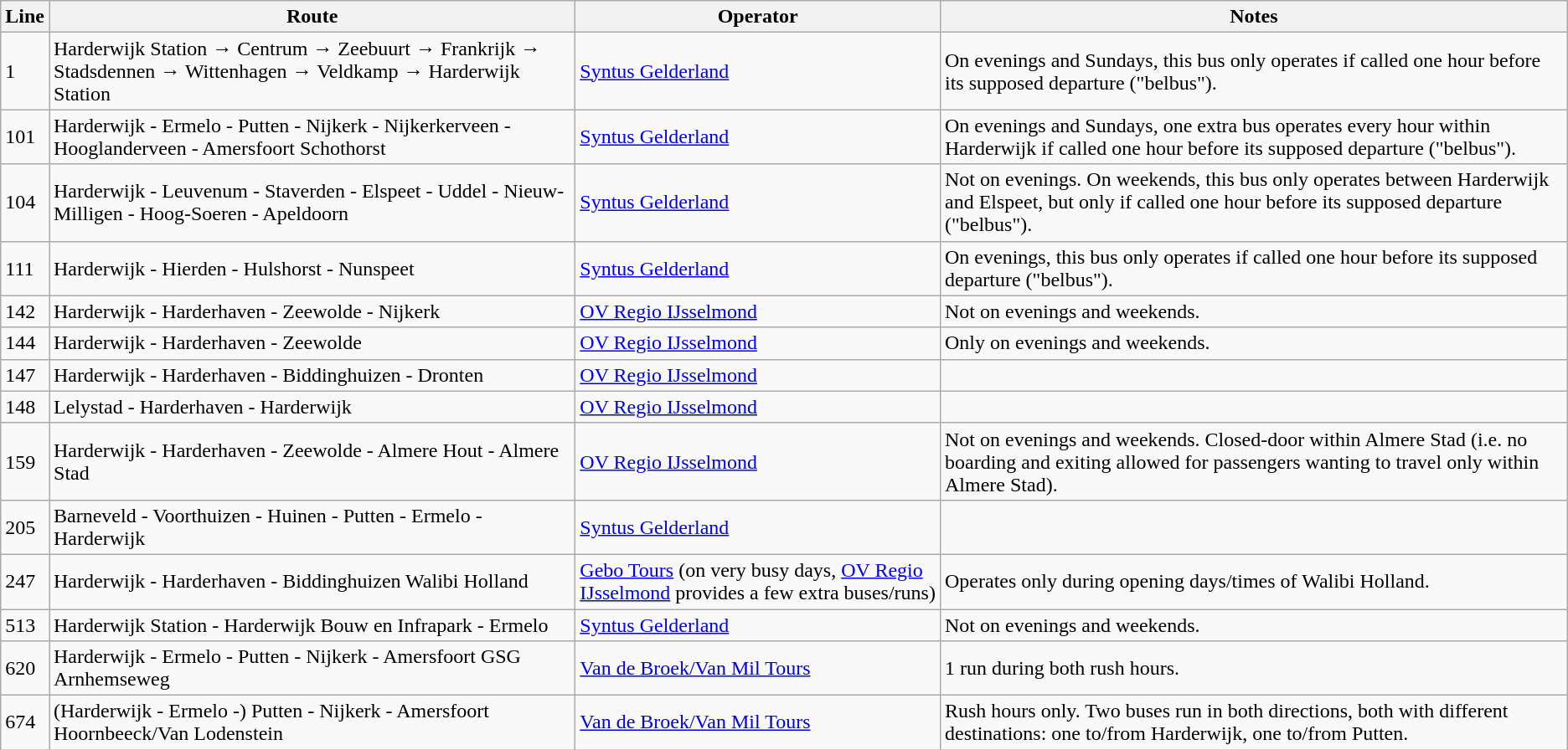<table class="wikitable">
<tr>
<th>Line</th>
<th>Route</th>
<th>Operator</th>
<th>Notes</th>
</tr>
<tr>
<td>1</td>
<td>Harderwijk Station → Centrum → Zeebuurt → Frankrijk → Stadsdennen → Wittenhagen → Veldkamp → Harderwijk Station</td>
<td><a href='#'>Syntus Gelderland</a></td>
<td>On evenings and Sundays, this bus only operates if called one hour before its supposed departure ("belbus").</td>
</tr>
<tr>
<td>101</td>
<td>Harderwijk - Ermelo - Putten - Nijkerk - Nijkerkerveen - Hooglanderveen - Amersfoort Schothorst</td>
<td><a href='#'>Syntus Gelderland</a></td>
<td>On evenings and Sundays, one extra bus operates every hour within Harderwijk if called one hour before its supposed departure ("belbus").</td>
</tr>
<tr>
<td>104</td>
<td>Harderwijk - Leuvenum - Staverden - Elspeet - Uddel - Nieuw-Milligen - Hoog-Soeren - Apeldoorn</td>
<td><a href='#'>Syntus Gelderland</a></td>
<td>Not on evenings. On weekends, this bus only operates between Harderwijk and Elspeet, but only if called one hour before its supposed departure ("belbus").</td>
</tr>
<tr>
<td>111</td>
<td>Harderwijk - Hierden - Hulshorst - Nunspeet</td>
<td><a href='#'>Syntus Gelderland</a></td>
<td>On evenings, this bus only operates if called one hour before its supposed departure ("belbus").</td>
</tr>
<tr>
<td>142</td>
<td>Harderwijk - Harderhaven - Zeewolde - Nijkerk</td>
<td><a href='#'>OV Regio IJsselmond</a></td>
<td>Not on evenings and weekends.</td>
</tr>
<tr>
<td>144</td>
<td>Harderwijk - Harderhaven - Zeewolde</td>
<td><a href='#'>OV Regio IJsselmond</a></td>
<td>Only on evenings and weekends.</td>
</tr>
<tr>
<td>147</td>
<td>Harderwijk - Harderhaven - Biddinghuizen - Dronten</td>
<td><a href='#'>OV Regio IJsselmond</a></td>
<td></td>
</tr>
<tr>
<td>148</td>
<td>Lelystad - Harderhaven - Harderwijk</td>
<td><a href='#'>OV Regio IJsselmond</a></td>
<td></td>
</tr>
<tr>
<td>159</td>
<td>Harderwijk - Harderhaven - Zeewolde - Almere Hout - Almere Stad</td>
<td><a href='#'>OV Regio IJsselmond</a></td>
<td>Not on evenings and weekends. Closed-door within Almere Stad (i.e. no boarding and exiting allowed for passengers wanting to travel only within Almere Stad).</td>
</tr>
<tr>
<td>205</td>
<td>Barneveld - Voorthuizen - Huinen - Putten - Ermelo - Harderwijk</td>
<td><a href='#'>Syntus Gelderland</a></td>
<td></td>
</tr>
<tr>
<td>247</td>
<td>Harderwijk - Harderhaven - Biddinghuizen Walibi Holland</td>
<td><a href='#'>Gebo Tours</a> (on very busy days, <a href='#'>OV Regio IJsselmond</a> provides a few extra buses/runs)</td>
<td>Operates only during opening days/times of Walibi Holland.</td>
</tr>
<tr>
<td>513</td>
<td>Harderwijk Station - Harderwijk Bouw en Infrapark - Ermelo</td>
<td><a href='#'>Syntus Gelderland</a></td>
<td>Not on evenings and weekends.</td>
</tr>
<tr>
<td>620</td>
<td>Harderwijk - Ermelo - Putten - Nijkerk - Amersfoort GSG Arnhemseweg</td>
<td><a href='#'>Van de Broek/Van Mil Tours</a></td>
<td>1 run during both rush hours.</td>
</tr>
<tr>
<td>674</td>
<td>(Harderwijk - Ermelo -) Putten - Nijkerk - Amersfoort Hoornbeeck/Van Lodenstein</td>
<td><a href='#'>Van de Broek/Van Mil Tours</a></td>
<td>Rush hours only. Two buses run in both directions, both with different destinations: one to/from Harderwijk, one to/from Putten.</td>
</tr>
</table>
